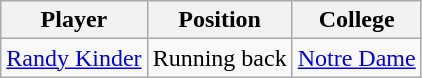<table class="wikitable">
<tr>
<th>Player</th>
<th>Position</th>
<th>College</th>
</tr>
<tr>
<td><a href='#'>Randy Kinder</a></td>
<td>Running back</td>
<td><a href='#'>Notre Dame</a></td>
</tr>
</table>
